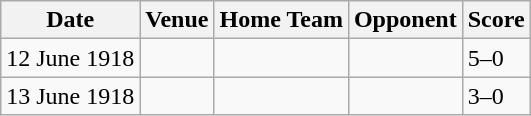<table class="wikitable">
<tr>
<th>Date</th>
<th>Venue</th>
<th>Home Team</th>
<th>Opponent</th>
<th>Score</th>
</tr>
<tr>
<td>12 June 1918</td>
<td></td>
<td></td>
<td></td>
<td>5–0</td>
</tr>
<tr>
<td>13 June 1918</td>
<td></td>
<td></td>
<td></td>
<td>3–0</td>
</tr>
</table>
